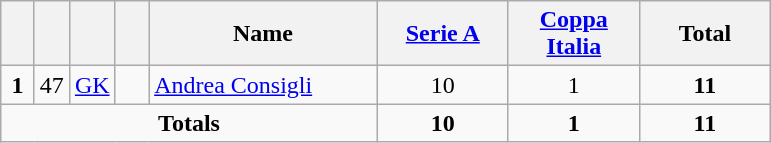<table class="wikitable" style="text-align:center">
<tr>
<th width=15></th>
<th width=15></th>
<th width=15></th>
<th width=15></th>
<th width=145>Name</th>
<th width=80><strong><a href='#'>Serie A</a></strong></th>
<th width=80><strong><a href='#'>Coppa Italia</a></strong></th>
<th width=80>Total</th>
</tr>
<tr>
<td><strong>1</strong></td>
<td>47</td>
<td><a href='#'>GK</a></td>
<td></td>
<td align=left><a href='#'>Andrea Consigli</a></td>
<td>10</td>
<td>1</td>
<td><strong>11</strong></td>
</tr>
<tr>
<td colspan=5><strong>Totals</strong></td>
<td><strong>10</strong></td>
<td><strong>1</strong></td>
<td><strong>11</strong></td>
</tr>
</table>
